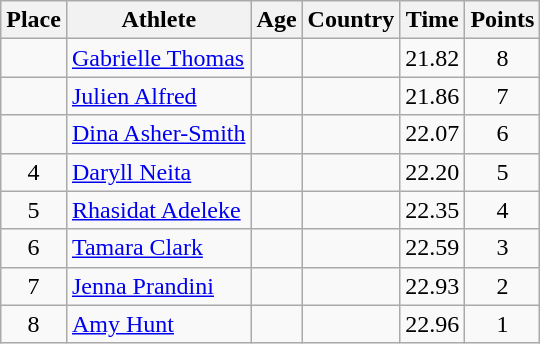<table class="wikitable mw-datatable sortable">
<tr>
<th>Place</th>
<th>Athlete</th>
<th>Age</th>
<th>Country</th>
<th>Time</th>
<th>Points</th>
</tr>
<tr>
<td align=center></td>
<td><a href='#'>Gabrielle Thomas</a></td>
<td></td>
<td></td>
<td>21.82</td>
<td align=center>8</td>
</tr>
<tr>
<td align=center></td>
<td><a href='#'>Julien Alfred</a></td>
<td></td>
<td></td>
<td>21.86</td>
<td align=center>7</td>
</tr>
<tr>
<td align=center></td>
<td><a href='#'>Dina Asher-Smith</a></td>
<td></td>
<td></td>
<td>22.07</td>
<td align=center>6</td>
</tr>
<tr>
<td align=center>4</td>
<td><a href='#'>Daryll Neita</a></td>
<td></td>
<td></td>
<td>22.20</td>
<td align=center>5</td>
</tr>
<tr>
<td align=center>5</td>
<td><a href='#'>Rhasidat Adeleke</a></td>
<td></td>
<td></td>
<td>22.35</td>
<td align=center>4</td>
</tr>
<tr>
<td align=center>6</td>
<td><a href='#'>Tamara Clark</a></td>
<td></td>
<td></td>
<td>22.59</td>
<td align=center>3</td>
</tr>
<tr>
<td align=center>7</td>
<td><a href='#'>Jenna Prandini</a></td>
<td></td>
<td></td>
<td>22.93</td>
<td align=center>2</td>
</tr>
<tr>
<td align=center>8</td>
<td><a href='#'>Amy Hunt</a></td>
<td></td>
<td></td>
<td>22.96</td>
<td align=center>1</td>
</tr>
</table>
